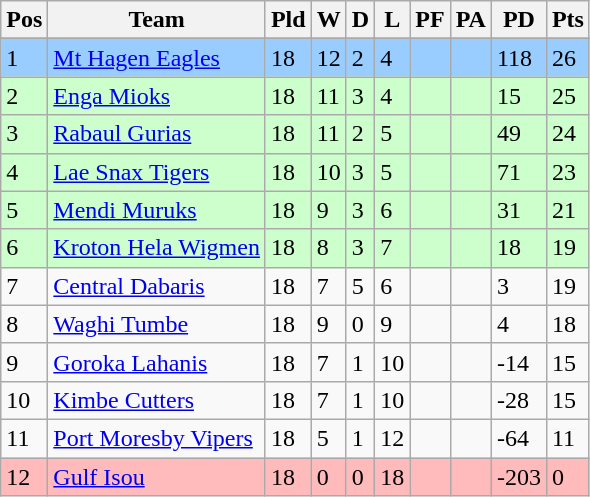<table class="wikitable">
<tr>
<th>Pos</th>
<th>Team</th>
<th>Pld</th>
<th>W</th>
<th>D</th>
<th>L</th>
<th>PF</th>
<th>PA</th>
<th>PD</th>
<th>Pts</th>
</tr>
<tr>
</tr>
<tr>
<td style="background: #99ccff;">1</td>
<td style="background: #99ccff;"> <a href='#'>Mt Hagen Eagles</a></td>
<td style="background: #99ccff;">18</td>
<td style="background: #99ccff;">12</td>
<td style="background: #99ccff;">2</td>
<td style="background: #99ccff;">4</td>
<td style="background: #99ccff;"></td>
<td style="background: #99ccff;"></td>
<td style="background: #99ccff;">118</td>
<td style="background: #99ccff;">26</td>
</tr>
<tr>
<td style="background: #ccffcc;">2</td>
<td style="background: #ccffcc;"> <a href='#'>Enga Mioks</a></td>
<td style="background: #ccffcc;">18</td>
<td style="background: #ccffcc;">11</td>
<td style="background: #ccffcc;">3</td>
<td style="background: #ccffcc;">4</td>
<td style="background: #ccffcc;"></td>
<td style="background: #ccffcc;"></td>
<td style="background: #ccffcc;">15</td>
<td style="background: #ccffcc;">25</td>
</tr>
<tr>
<td style="background: #ccffcc;">3</td>
<td style="background: #ccffcc;"> <a href='#'>Rabaul Gurias</a></td>
<td style="background: #ccffcc;">18</td>
<td style="background: #ccffcc;">11</td>
<td style="background: #ccffcc;">2</td>
<td style="background: #ccffcc;">5</td>
<td style="background: #ccffcc;"></td>
<td style="background: #ccffcc;"></td>
<td style="background: #ccffcc;">49</td>
<td style="background: #ccffcc;">24</td>
</tr>
<tr>
<td style="background: #ccffcc;">4</td>
<td style="background: #ccffcc;"> <a href='#'>Lae Snax Tigers</a></td>
<td style="background: #ccffcc;">18</td>
<td style="background: #ccffcc;">10</td>
<td style="background: #ccffcc;">3</td>
<td style="background: #ccffcc;">5</td>
<td style="background: #ccffcc;"></td>
<td style="background: #ccffcc;"></td>
<td style="background: #ccffcc;">71</td>
<td style="background: #ccffcc;">23</td>
</tr>
<tr>
<td style="background: #ccffcc;">5</td>
<td style="background: #ccffcc;"> <a href='#'>Mendi Muruks</a></td>
<td style="background: #ccffcc;">18</td>
<td style="background: #ccffcc;">9</td>
<td style="background: #ccffcc;">3</td>
<td style="background: #ccffcc;">6</td>
<td style="background: #ccffcc;"></td>
<td style="background: #ccffcc;"></td>
<td style="background: #ccffcc;">31</td>
<td style="background: #ccffcc;">21</td>
</tr>
<tr>
<td style="background: #ccffcc;">6</td>
<td style="background: #ccffcc;"> <a href='#'>Kroton Hela Wigmen</a></td>
<td style="background: #ccffcc;">18</td>
<td style="background: #ccffcc;">8</td>
<td style="background: #ccffcc;">3</td>
<td style="background: #ccffcc;">7</td>
<td style="background: #ccffcc;"></td>
<td style="background: #ccffcc;"></td>
<td style="background: #ccffcc;">18</td>
<td style="background: #ccffcc;">19</td>
</tr>
<tr>
<td>7</td>
<td> <a href='#'>Central Dabaris</a></td>
<td>18</td>
<td>7</td>
<td>5</td>
<td>6</td>
<td></td>
<td></td>
<td>3</td>
<td>19</td>
</tr>
<tr>
<td>8</td>
<td><a href='#'>Waghi Tumbe</a></td>
<td>18</td>
<td>9</td>
<td>0</td>
<td>9</td>
<td></td>
<td></td>
<td>4</td>
<td>18</td>
</tr>
<tr>
<td>9</td>
<td> <a href='#'>Goroka Lahanis</a></td>
<td>18</td>
<td>7</td>
<td>1</td>
<td>10</td>
<td></td>
<td></td>
<td>-14</td>
<td>15</td>
</tr>
<tr>
<td>10</td>
<td> <a href='#'>Kimbe Cutters</a></td>
<td>18</td>
<td>7</td>
<td>1</td>
<td>10</td>
<td></td>
<td></td>
<td>-28</td>
<td>15</td>
</tr>
<tr>
<td>11</td>
<td> <a href='#'>Port Moresby Vipers</a></td>
<td>18</td>
<td>5</td>
<td>1</td>
<td>12</td>
<td></td>
<td></td>
<td>-64</td>
<td>11</td>
</tr>
<tr>
<td style="background: #ffbbbb;">12</td>
<td style="background: #ffbbbb;"> <a href='#'>Gulf Isou</a></td>
<td style="background: #ffbbbb;">18</td>
<td style="background: #ffbbbb;">0</td>
<td style="background: #ffbbbb;">0</td>
<td style="background: #ffbbbb;">18</td>
<td style="background: #ffbbbb;"></td>
<td style="background: #ffbbbb;"></td>
<td style="background: #ffbbbb;">-203</td>
<td style="background: #ffbbbb;">0</td>
</tr>
</table>
